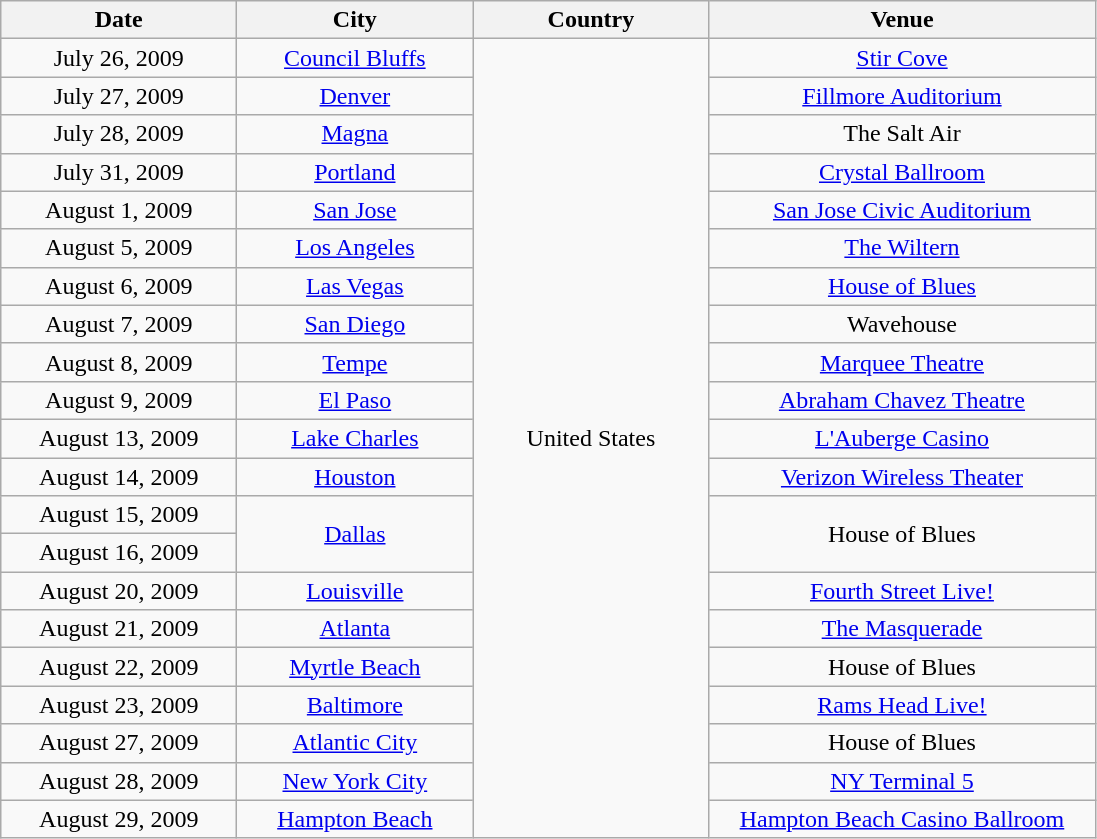<table class="wikitable" style="text-align:center;">
<tr>
<th width="150">Date</th>
<th width="150">City</th>
<th width="150">Country</th>
<th width="250">Venue</th>
</tr>
<tr>
<td>July 26, 2009</td>
<td><a href='#'>Council Bluffs</a></td>
<td rowspan="21">United States</td>
<td><a href='#'>Stir Cove</a></td>
</tr>
<tr>
<td>July 27, 2009</td>
<td><a href='#'>Denver</a></td>
<td><a href='#'>Fillmore Auditorium</a></td>
</tr>
<tr>
<td>July 28, 2009</td>
<td><a href='#'>Magna</a></td>
<td>The Salt Air</td>
</tr>
<tr>
<td>July 31, 2009</td>
<td><a href='#'>Portland</a></td>
<td><a href='#'>Crystal Ballroom</a></td>
</tr>
<tr>
<td>August 1, 2009</td>
<td><a href='#'>San Jose</a></td>
<td><a href='#'>San Jose Civic Auditorium</a></td>
</tr>
<tr>
<td>August 5, 2009</td>
<td><a href='#'>Los Angeles</a></td>
<td><a href='#'>The Wiltern</a></td>
</tr>
<tr>
<td>August 6, 2009</td>
<td><a href='#'>Las Vegas</a></td>
<td><a href='#'>House of Blues</a></td>
</tr>
<tr>
<td>August 7, 2009</td>
<td><a href='#'>San Diego</a></td>
<td>Wavehouse</td>
</tr>
<tr>
<td>August 8, 2009</td>
<td><a href='#'>Tempe</a></td>
<td><a href='#'>Marquee Theatre</a></td>
</tr>
<tr>
<td>August 9, 2009</td>
<td><a href='#'>El Paso</a></td>
<td><a href='#'>Abraham Chavez Theatre</a></td>
</tr>
<tr>
<td>August 13, 2009</td>
<td><a href='#'>Lake Charles</a></td>
<td><a href='#'>L'Auberge Casino</a></td>
</tr>
<tr>
<td>August 14, 2009</td>
<td><a href='#'>Houston</a></td>
<td><a href='#'>Verizon Wireless Theater</a></td>
</tr>
<tr>
<td>August 15, 2009</td>
<td rowspan="2"><a href='#'>Dallas</a></td>
<td rowspan="2">House of Blues</td>
</tr>
<tr>
<td>August 16, 2009</td>
</tr>
<tr>
<td>August 20, 2009</td>
<td><a href='#'>Louisville</a></td>
<td><a href='#'>Fourth Street Live!</a></td>
</tr>
<tr>
<td>August 21, 2009</td>
<td><a href='#'>Atlanta</a></td>
<td><a href='#'>The Masquerade</a></td>
</tr>
<tr>
<td>August 22, 2009</td>
<td><a href='#'>Myrtle Beach</a></td>
<td>House of Blues</td>
</tr>
<tr>
<td>August 23, 2009</td>
<td><a href='#'>Baltimore</a></td>
<td><a href='#'>Rams Head Live!</a></td>
</tr>
<tr>
<td>August 27, 2009</td>
<td><a href='#'>Atlantic City</a></td>
<td>House of Blues</td>
</tr>
<tr>
<td>August 28, 2009</td>
<td><a href='#'>New York City</a></td>
<td><a href='#'>NY Terminal 5</a></td>
</tr>
<tr>
<td>August 29, 2009</td>
<td><a href='#'>Hampton Beach</a></td>
<td><a href='#'>Hampton Beach Casino Ballroom</a></td>
</tr>
</table>
